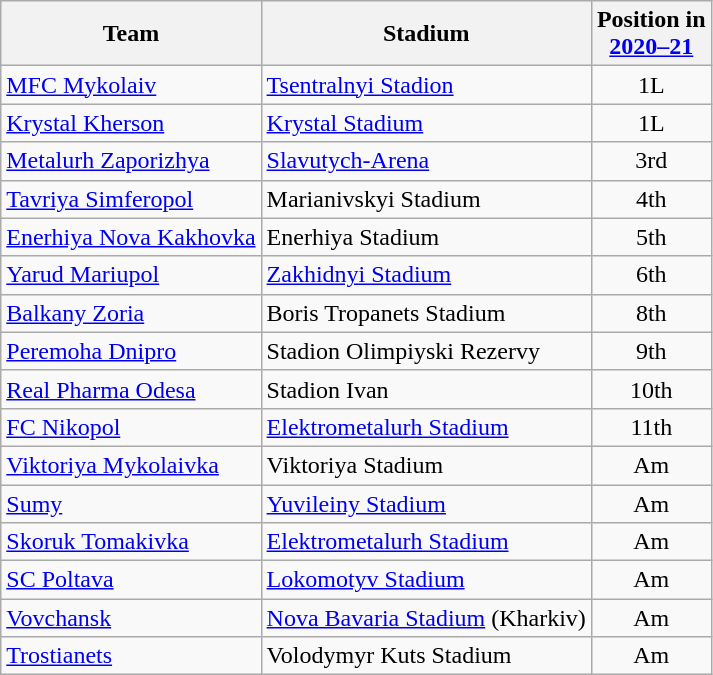<table class="wikitable" style="text-align: left; float:left; margin-right:1em;">
<tr>
<th>Team</th>
<th>Stadium</th>
<th>Position in<br><a href='#'>2020–21</a></th>
</tr>
<tr>
<td><a href='#'>MFC Mykolaiv</a></td>
<td><a href='#'>Tsentralnyi Stadion</a></td>
<td align="center">1L</td>
</tr>
<tr>
<td><a href='#'>Krystal Kherson</a></td>
<td><a href='#'>Krystal Stadium</a></td>
<td align="center">1L</td>
</tr>
<tr>
<td><a href='#'>Metalurh Zaporizhya</a></td>
<td><a href='#'>Slavutych-Arena</a></td>
<td align="center">3rd</td>
</tr>
<tr>
<td><a href='#'>Tavriya Simferopol</a></td>
<td>Marianivskyi Stadium</td>
<td align="center">4th</td>
</tr>
<tr>
<td><a href='#'>Enerhiya Nova Kakhovka</a></td>
<td>Enerhiya Stadium</td>
<td align="center">5th</td>
</tr>
<tr>
<td><a href='#'>Yarud Mariupol</a></td>
<td><a href='#'>Zakhidnyi Stadium</a></td>
<td align="center">6th</td>
</tr>
<tr>
<td><a href='#'>Balkany Zoria</a></td>
<td>Boris Tropanets Stadium</td>
<td align="center">8th</td>
</tr>
<tr>
<td><a href='#'>Peremoha Dnipro</a></td>
<td>Stadion Olimpiyski Rezervy</td>
<td align="center">9th</td>
</tr>
<tr>
<td><a href='#'>Real Pharma Odesa</a></td>
<td>Stadion Ivan</td>
<td align="center">10th</td>
</tr>
<tr>
<td><a href='#'>FC Nikopol</a></td>
<td><a href='#'>Elektrometalurh Stadium</a></td>
<td align="center">11th</td>
</tr>
<tr>
<td><a href='#'>Viktoriya Mykolaivka</a></td>
<td>Viktoriya Stadium</td>
<td align="center">Am</td>
</tr>
<tr>
<td><a href='#'>Sumy</a></td>
<td><a href='#'>Yuvileiny Stadium</a></td>
<td align="center">Am</td>
</tr>
<tr>
<td><a href='#'>Skoruk Tomakivka</a></td>
<td><a href='#'>Elektrometalurh Stadium</a></td>
<td align="center">Am</td>
</tr>
<tr>
<td><a href='#'>SC Poltava</a></td>
<td><a href='#'>Lokomotyv Stadium</a></td>
<td align="center">Am</td>
</tr>
<tr>
<td><a href='#'>Vovchansk</a></td>
<td><a href='#'>Nova Bavaria Stadium</a> (Kharkiv)</td>
<td align="center">Am</td>
</tr>
<tr>
<td><a href='#'>Trostianets</a></td>
<td>Volodymyr Kuts Stadium</td>
<td align="center">Am</td>
</tr>
</table>
